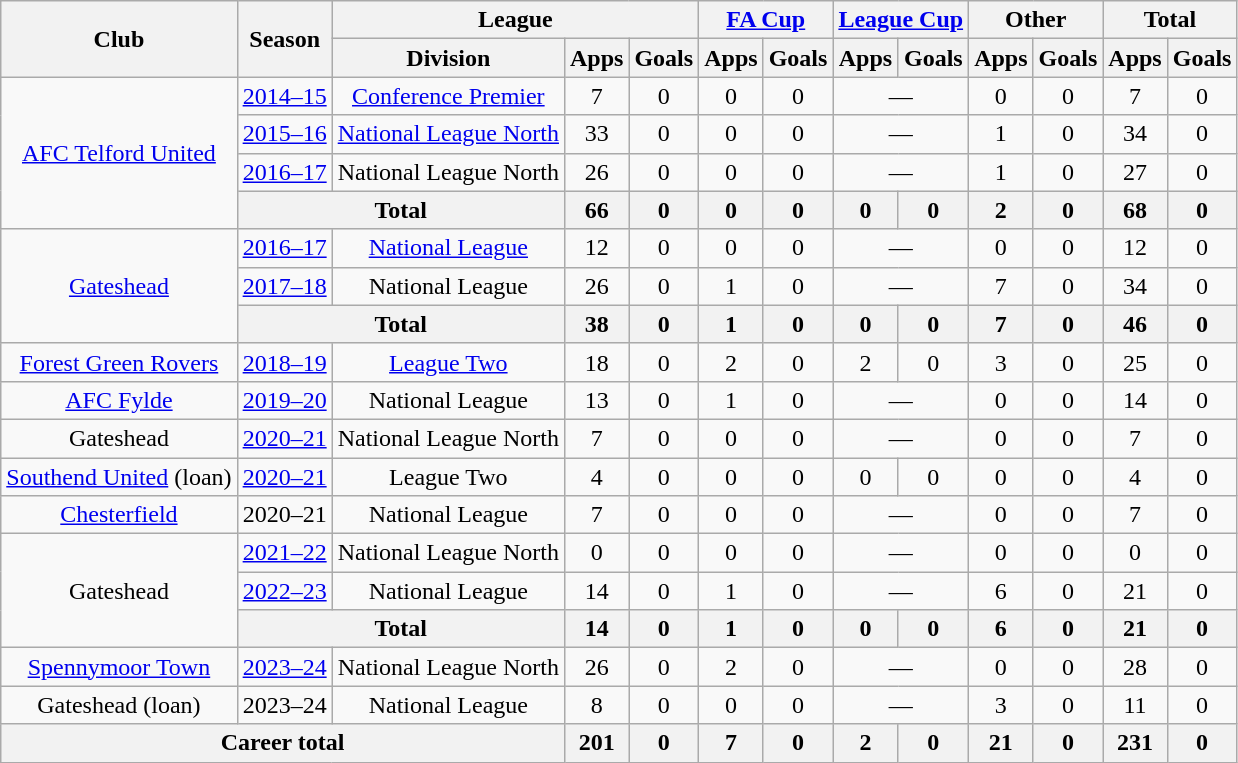<table class="wikitable" style="text-align: center;">
<tr>
<th rowspan="2">Club</th>
<th rowspan="2">Season</th>
<th colspan="3">League</th>
<th colspan="2"><a href='#'>FA Cup</a></th>
<th colspan="2"><a href='#'>League Cup</a></th>
<th colspan="2">Other</th>
<th colspan="2">Total</th>
</tr>
<tr>
<th>Division</th>
<th>Apps</th>
<th>Goals</th>
<th>Apps</th>
<th>Goals</th>
<th>Apps</th>
<th>Goals</th>
<th>Apps</th>
<th>Goals</th>
<th>Apps</th>
<th>Goals</th>
</tr>
<tr>
<td rowspan="4"><a href='#'>AFC Telford United</a></td>
<td><a href='#'>2014–15</a></td>
<td><a href='#'>Conference Premier</a></td>
<td>7</td>
<td>0</td>
<td>0</td>
<td>0</td>
<td colspan="2">—</td>
<td>0</td>
<td>0</td>
<td>7</td>
<td>0</td>
</tr>
<tr>
<td><a href='#'>2015–16</a></td>
<td><a href='#'>National League North</a></td>
<td>33</td>
<td>0</td>
<td>0</td>
<td>0</td>
<td colspan="2">—</td>
<td>1</td>
<td>0</td>
<td>34</td>
<td>0</td>
</tr>
<tr>
<td><a href='#'>2016–17</a></td>
<td>National League North</td>
<td>26</td>
<td>0</td>
<td>0</td>
<td>0</td>
<td colspan="2">—</td>
<td>1</td>
<td>0</td>
<td>27</td>
<td>0</td>
</tr>
<tr>
<th colspan="2">Total</th>
<th>66</th>
<th>0</th>
<th>0</th>
<th>0</th>
<th>0</th>
<th>0</th>
<th>2</th>
<th>0</th>
<th>68</th>
<th>0</th>
</tr>
<tr>
<td rowspan="3"><a href='#'>Gateshead</a></td>
<td><a href='#'>2016–17</a></td>
<td><a href='#'>National League</a></td>
<td>12</td>
<td>0</td>
<td>0</td>
<td>0</td>
<td colspan="2">—</td>
<td>0</td>
<td>0</td>
<td>12</td>
<td>0</td>
</tr>
<tr>
<td><a href='#'>2017–18</a></td>
<td>National League</td>
<td>26</td>
<td>0</td>
<td>1</td>
<td>0</td>
<td colspan="2">—</td>
<td>7</td>
<td>0</td>
<td>34</td>
<td>0</td>
</tr>
<tr>
<th colspan="2">Total</th>
<th>38</th>
<th>0</th>
<th>1</th>
<th>0</th>
<th>0</th>
<th>0</th>
<th>7</th>
<th>0</th>
<th>46</th>
<th>0</th>
</tr>
<tr>
<td><a href='#'>Forest Green Rovers</a></td>
<td><a href='#'>2018–19</a></td>
<td><a href='#'>League Two</a></td>
<td>18</td>
<td>0</td>
<td>2</td>
<td>0</td>
<td>2</td>
<td>0</td>
<td>3</td>
<td>0</td>
<td>25</td>
<td>0</td>
</tr>
<tr>
<td><a href='#'>AFC Fylde</a></td>
<td><a href='#'>2019–20</a></td>
<td>National League</td>
<td>13</td>
<td>0</td>
<td>1</td>
<td>0</td>
<td colspan="2">—</td>
<td>0</td>
<td>0</td>
<td>14</td>
<td>0</td>
</tr>
<tr>
<td>Gateshead</td>
<td><a href='#'>2020–21</a></td>
<td>National League North</td>
<td>7</td>
<td>0</td>
<td>0</td>
<td>0</td>
<td colspan="2">—</td>
<td>0</td>
<td>0</td>
<td>7</td>
<td>0</td>
</tr>
<tr>
<td><a href='#'>Southend United</a> (loan)</td>
<td><a href='#'>2020–21</a></td>
<td>League Two</td>
<td>4</td>
<td>0</td>
<td>0</td>
<td>0</td>
<td>0</td>
<td>0</td>
<td>0</td>
<td>0</td>
<td>4</td>
<td>0</td>
</tr>
<tr>
<td><a href='#'>Chesterfield</a></td>
<td>2020–21</td>
<td>National League</td>
<td>7</td>
<td>0</td>
<td>0</td>
<td>0</td>
<td colspan="2">—</td>
<td>0</td>
<td>0</td>
<td>7</td>
<td>0</td>
</tr>
<tr>
<td rowspan="3">Gateshead</td>
<td><a href='#'>2021–22</a></td>
<td>National League North</td>
<td>0</td>
<td>0</td>
<td>0</td>
<td>0</td>
<td colspan="2">—</td>
<td>0</td>
<td>0</td>
<td>0</td>
<td>0</td>
</tr>
<tr>
<td><a href='#'>2022–23</a></td>
<td>National League</td>
<td>14</td>
<td>0</td>
<td>1</td>
<td>0</td>
<td colspan="2">—</td>
<td>6</td>
<td>0</td>
<td>21</td>
<td>0</td>
</tr>
<tr>
<th colspan="2">Total</th>
<th>14</th>
<th>0</th>
<th>1</th>
<th>0</th>
<th>0</th>
<th>0</th>
<th>6</th>
<th>0</th>
<th>21</th>
<th>0</th>
</tr>
<tr>
<td><a href='#'>Spennymoor Town</a></td>
<td><a href='#'>2023–24</a></td>
<td>National League North</td>
<td>26</td>
<td>0</td>
<td>2</td>
<td>0</td>
<td colspan="2">—</td>
<td>0</td>
<td>0</td>
<td>28</td>
<td>0</td>
</tr>
<tr>
<td>Gateshead (loan)</td>
<td>2023–24</td>
<td>National League</td>
<td>8</td>
<td>0</td>
<td>0</td>
<td>0</td>
<td colspan="2">—</td>
<td>3</td>
<td>0</td>
<td>11</td>
<td>0</td>
</tr>
<tr>
<th colspan="3">Career total</th>
<th>201</th>
<th>0</th>
<th>7</th>
<th>0</th>
<th>2</th>
<th>0</th>
<th>21</th>
<th>0</th>
<th>231</th>
<th>0</th>
</tr>
</table>
